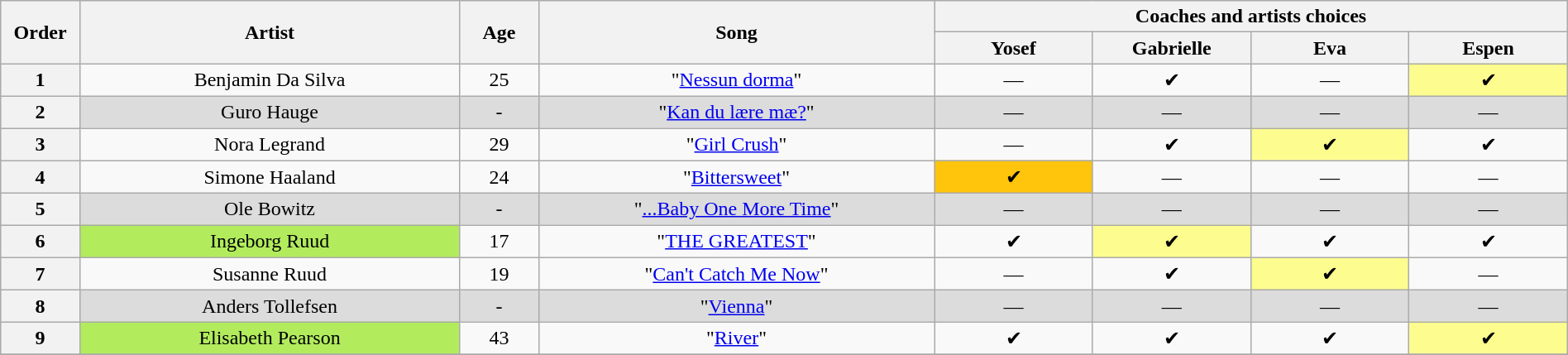<table class="wikitable" style="text-align:center; width:100%;">
<tr>
<th scope="col" rowspan="2" style="width:05%;">Order</th>
<th scope="col" rowspan="2" style="width:24%;">Artist</th>
<th scope="col" rowspan="2" style="width:05%">Age</th>
<th rowspan="2" scope="col" style="width:25%">Song</th>
<th colspan="4" style="width:40%;">Coaches and artists choices</th>
</tr>
<tr>
<th style="width:10%;">Yosef</th>
<th style="width:10%;">Gabrielle</th>
<th style="width:10%;">Eva</th>
<th style="width:10%;">Espen</th>
</tr>
<tr>
<th>1</th>
<td>Benjamin Da Silva</td>
<td>25</td>
<td>"<a href='#'>Nessun dorma</a>"</td>
<td>—</td>
<td>✔</td>
<td>—</td>
<td Style="background-color:#FDFC8F;">✔</td>
</tr>
<tr style="background-color:#DCDCDC;">
<th>2</th>
<td>Guro Hauge</td>
<td>-</td>
<td>"<a href='#'>Kan du lære mæ?</a>"</td>
<td>—</td>
<td>—</td>
<td>—</td>
<td>—</td>
</tr>
<tr>
<th>3</th>
<td>Nora Legrand</td>
<td>29</td>
<td>"<a href='#'>Girl Crush</a>"</td>
<td>—</td>
<td>✔</td>
<td Style="background-color:#FDFC8F;">✔</td>
<td>✔</td>
</tr>
<tr>
<th>4</th>
<td>Simone Haaland</td>
<td>24</td>
<td>"<a href='#'>Bittersweet</a>"</td>
<td style="background-color:#FFC40C;">✔</td>
<td>—</td>
<td>—</td>
<td>—</td>
</tr>
<tr style="background-color:#DCDCDC;">
<th>5</th>
<td>Ole Bowitz</td>
<td>-</td>
<td>"<a href='#'>...Baby One More Time</a>"</td>
<td>—</td>
<td>—</td>
<td>—</td>
<td>—</td>
</tr>
<tr>
<th>6</th>
<td style="background-color:#B2EC5D;">Ingeborg Ruud</td>
<td>17</td>
<td>"<a href='#'>THE GREATEST</a>"</td>
<td>✔</td>
<td Style="background-color:#FDFC8F;">✔</td>
<td>✔</td>
<td>✔</td>
</tr>
<tr>
<th>7</th>
<td>Susanne Ruud</td>
<td>19</td>
<td>"<a href='#'>Can't Catch Me Now</a>"</td>
<td>—</td>
<td>✔</td>
<td Style="background-color:#FDFC8F;">✔</td>
<td>—</td>
</tr>
<tr style="background-color:#DCDCDC;">
<th>8</th>
<td>Anders Tollefsen</td>
<td>-</td>
<td>"<a href='#'>Vienna</a>"</td>
<td>—</td>
<td>—</td>
<td>—</td>
<td>—</td>
</tr>
<tr>
<th>9</th>
<td style="background-color:#B2EC5D;">Elisabeth Pearson</td>
<td>43</td>
<td>"<a href='#'>River</a>"</td>
<td>✔</td>
<td>✔</td>
<td>✔</td>
<td Style="background-color:#FDFC8F;">✔</td>
</tr>
<tr>
</tr>
</table>
